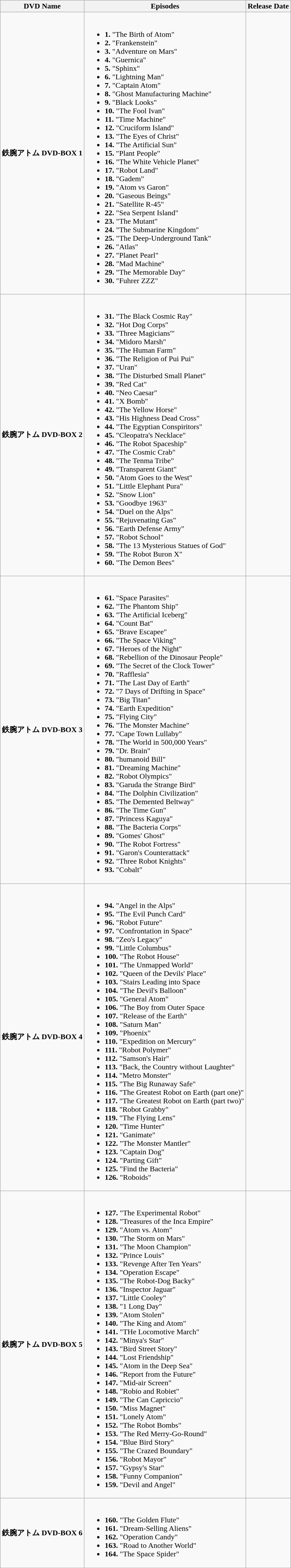<table class="wikitable">
<tr>
<th><strong>DVD Name</strong></th>
<th><strong>Episodes</strong></th>
<th><strong>Release Date</strong></th>
</tr>
<tr>
<td><strong>鉄腕アトム DVD-BOX 1</strong></td>
<td><br><ul><li><strong>1.</strong> "The Birth of Atom"</li><li><strong>2.</strong> "Frankenstein"</li><li><strong>3.</strong> "Adventure on Mars"</li><li><strong>4.</strong> "Guernica"</li><li><strong>5.</strong> "Sphinx"</li><li><strong>6.</strong> "Lightning Man"</li><li><strong>7.</strong> "Captain Atom"</li><li><strong>8.</strong> "Ghost Manufacturing Machine"</li><li><strong>9.</strong> "Black Looks"</li><li><strong>10.</strong> "The Fool Ivan"</li><li><strong>11.</strong> "Time Machine"</li><li><strong>12.</strong> "Cruciform Island"</li><li><strong>13.</strong> "The Eyes of Christ"</li><li><strong>14.</strong> "The Artificial Sun"</li><li><strong>15.</strong> "Plant People"</li><li><strong>16.</strong> "The White Vehicle Planet"</li><li><strong>17.</strong> "Robot Land"</li><li><strong>18.</strong> "Gadem"</li><li><strong>19.</strong> "Atom vs Garon"</li><li><strong>20.</strong> "Gaseous Beings"</li><li><strong>21.</strong> "Satellite R-45"</li><li><strong>22.</strong> "Sea Serpent Island"</li><li><strong>23.</strong> "The Mutant"</li><li><strong>24.</strong> "The Submarine Kingdom"</li><li><strong>25.</strong> "The Deep-Underground Tank"</li><li><strong>26.</strong> "Atlas"</li><li><strong>27.</strong> "Planet Pearl"</li><li><strong>28.</strong> "Mad Machine"</li><li><strong>29.</strong> "The Memorable Day"</li><li><strong>30.</strong> "Fuhrer ZZZ"</li></ul></td>
<td></td>
</tr>
<tr>
<td><strong>鉄腕アトム DVD-BOX 2</strong></td>
<td><br><ul><li><strong>31.</strong> "The Black Cosmic Ray"</li><li><strong>32.</strong> "Hot Dog Corps"</li><li><strong>33.</strong> "Three Magicians"'</li><li><strong>34.</strong> "Midoro Marsh"</li><li><strong>35.</strong> "The Human Farm"</li><li><strong>36.</strong> "The Religion of Pui Pui"</li><li><strong>37.</strong> "Uran"</li><li><strong>38.</strong> "The Disturbed Small Planet"</li><li><strong>39.</strong> "Red Cat"</li><li><strong>40.</strong> "Neo Caesar"</li><li><strong>41.</strong> "X Bomb"</li><li><strong>42.</strong> "The Yellow Horse"</li><li><strong>43.</strong> "His Highness Dead Cross"</li><li><strong>44.</strong> "The Egyptian Conspiritors"</li><li><strong>45.</strong> "Cleopatra's Necklace"</li><li><strong>46.</strong> "The Robot Spaceship"</li><li><strong>47.</strong> "The Cosmic Crab"</li><li><strong>48.</strong> "The Tenma Tribe"</li><li><strong>49.</strong> "Transparent Giant"</li><li><strong>50.</strong> "Atom Goes to the West"</li><li><strong>51.</strong> "Little Elephant Pura"</li><li><strong>52.</strong> "Snow Lion"</li><li><strong>53.</strong> "Goodbye 1963"</li><li><strong>54.</strong> "Duel on the Alps"</li><li><strong>55.</strong> "Rejuvenating Gas"</li><li><strong>56.</strong> "Earth Defense Army"</li><li><strong>57.</strong> "Robot School"</li><li><strong>58.</strong> "The 13 Mysterious Statues of God"</li><li><strong>59.</strong> "The Robot Buron X"</li><li><strong>60.</strong> "The Demon Bees"</li></ul></td>
<td></td>
</tr>
<tr>
<td><strong>鉄腕アトム DVD-BOX 3</strong></td>
<td><br><ul><li><strong>61.</strong> "Space Parasites"</li><li><strong>62.</strong> "The Phantom Ship"</li><li><strong>63.</strong> "The Artificial Iceberg"</li><li><strong>64.</strong> "Count Bat"</li><li><strong>65.</strong> "Brave Escapee"</li><li><strong>66.</strong> "The Space Viking"</li><li><strong>67.</strong> "Heroes of the Night"</li><li><strong>68.</strong> "Rebellion of the Dinosaur People"</li><li><strong>69.</strong> "The Secret of the Clock Tower"</li><li><strong>70.</strong> "Rafflesia"</li><li><strong>71.</strong> "The Last Day of Earth"</li><li><strong>72.</strong> "7 Days of Drifting in Space"</li><li><strong>73.</strong> "Big Titan"</li><li><strong>74.</strong> "Earth Expedition"</li><li><strong>75.</strong> "Flying City"</li><li><strong>76.</strong> "The Monster Machine"</li><li><strong>77.</strong> "Cape Town Lullaby"</li><li><strong>78.</strong> "The World in 500,000 Years"</li><li><strong>79.</strong> "Dr. Brain"</li><li><strong>80.</strong> "humanoid Bill"</li><li><strong>81.</strong> "Dreaming Machine"</li><li><strong>82.</strong> "Robot Olympics"</li><li><strong>83.</strong> "Garuda the Strange Bird"</li><li><strong>84.</strong> "The Dolphin Civilization"</li><li><strong>85.</strong> "The Demented Beltway"</li><li><strong>86.</strong> "The Time Gun"</li><li><strong>87.</strong> "Princess Kaguya"</li><li><strong>88.</strong> "The Bacteria Corps"</li><li><strong>89.</strong> "Gomes' Ghost"</li><li><strong>90.</strong> "The Robot Fortress"</li><li><strong>91.</strong> "Garon's Counterattack"</li><li><strong>92.</strong> "Three Robot Knights"</li><li><strong>93.</strong> "Cobalt"</li></ul></td>
<td></td>
</tr>
<tr>
<td><strong>鉄腕アトム DVD-BOX 4</strong></td>
<td><br><ul><li><strong>94.</strong> "Angel in the Alps"</li><li><strong>95.</strong> "The Evil Punch Card"</li><li><strong>96.</strong> "Robot Future"</li><li><strong>97.</strong> "Confrontation in Space"</li><li><strong>98.</strong> "Zeo's Legacy"</li><li><strong>99.</strong> "Little Columbus"</li><li><strong>100.</strong> "The Robot House"</li><li><strong>101.</strong> "The Unmapped World"</li><li><strong>102.</strong> "Queen of the Devils' Place"</li><li><strong>103.</strong> "Stairs Leading into Space</li><li><strong>104.</strong> "The Devil's Balloon"</li><li><strong>105.</strong> "General Atom"</li><li><strong>106.</strong> "The Boy from Outer Space</li><li><strong>107.</strong> "Release of the Earth"</li><li><strong>108.</strong> "Saturn Man"</li><li><strong>109.</strong> "Phoenix"</li><li><strong>110.</strong> "Expedition on Mercury"</li><li><strong>111.</strong> "Robot Polymer"</li><li><strong>112.</strong> "Samson's Hair"</li><li><strong>113.</strong> "Back, the Country without Laughter"</li><li><strong>114.</strong> "Metro Monster"</li><li><strong>115.</strong> "The Big Runaway Safe"</li><li><strong>116.</strong> "The Greatest Robot on Earth (part one)"</li><li><strong>117.</strong> "The Greatest Robot on Earth (part two)"</li><li><strong>118.</strong> "Robot Grabby"</li><li><strong>119.</strong> "The Flying Lens"</li><li><strong>120.</strong> "Time Hunter"</li><li><strong>121.</strong> "Ganimate"</li><li><strong>122.</strong> "The Monster Mantler"</li><li><strong>123.</strong> "Captain Dog"</li><li><strong>124.</strong> "Parting Gift"</li><li><strong>125.</strong> "Find the Bacteria"</li><li><strong>126.</strong> "Roboids"</li></ul></td>
<td></td>
</tr>
<tr>
<td><strong>鉄腕アトム DVD-BOX 5</strong></td>
<td><br><ul><li><strong>127.</strong> "The Experimental Robot"</li><li><strong>128.</strong> "Treasures of the Inca Empire"</li><li><strong>129.</strong> "Atom vs. Atom"</li><li><strong>130.</strong> "The Storm on Mars"</li><li><strong>131.</strong> "The Moon Champion"</li><li><strong>132.</strong> "Prince Louis"</li><li><strong>133.</strong> "Revenge After Ten Years"</li><li><strong>134.</strong> "Operation Escape"</li><li><strong>135.</strong> "The Robot-Dog Backy"</li><li><strong>136.</strong> "Inspector Jaguar"</li><li><strong>137.</strong> "Little Cooley"</li><li><strong>138.</strong> "1 Long Day"</li><li><strong>139.</strong> "Atom Stolen"</li><li><strong>140.</strong> "The King and Atom"</li><li><strong>141.</strong> "THe Locomotive March"</li><li><strong>142.</strong> "Minya's Star"</li><li><strong>143.</strong> "Bird Street Story"</li><li><strong>144.</strong> "Lost Friendship"</li><li><strong>145.</strong> "Atom in the Deep Sea"</li><li><strong>146.</strong> "Report from the Future"</li><li><strong>147.</strong> "Mid-air Screen"</li><li><strong>148.</strong> "Robio and Robiet"</li><li><strong>149.</strong> "The Can Capriccio"</li><li><strong>150.</strong> "Miss Magnet"</li><li><strong>151.</strong> "Lonely Atom"</li><li><strong>152.</strong> "The Robot Bombs"</li><li><strong>153.</strong> "The Red Merry-Go-Round"</li><li><strong>154.</strong> "Blue Bird Story"</li><li><strong>155.</strong> "The Crazed Boundary"</li><li><strong>156.</strong> "Robot Mayor"</li><li><strong>157.</strong> "Gypsy's Star"</li><li><strong>158.</strong> "Funny Companion"</li><li><strong>159.</strong> "Devil and Angel"</li></ul></td>
<td></td>
</tr>
<tr>
<td><strong>鉄腕アトム DVD-BOX 6</strong></td>
<td><br><ul><li><strong>160.</strong> "The Golden Flute"</li><li><strong>161.</strong> "Dream-Selling Aliens"</li><li><strong>162.</strong> "Operation Candy"</li><li><strong>163.</strong> "Road to Another World"</li><li><strong>164.</strong> "The Space Spider"</li></ul></td>
</tr>
</table>
